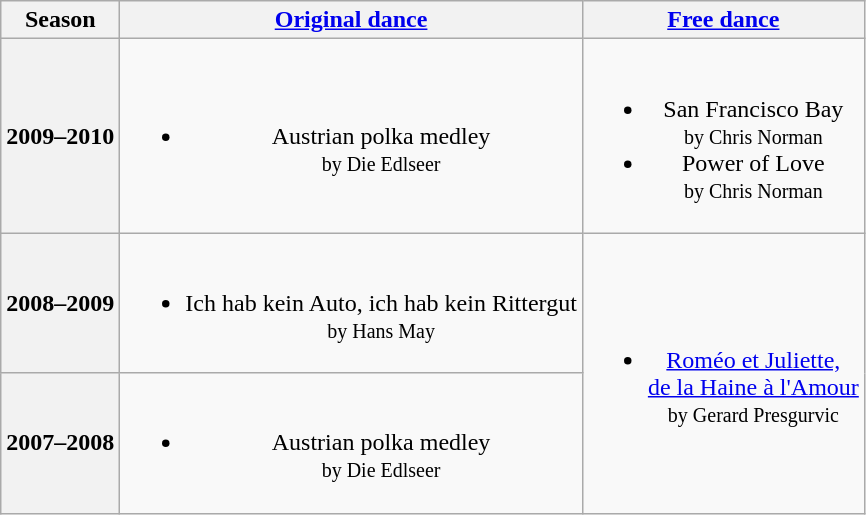<table class=wikitable style=text-align:center>
<tr>
<th>Season</th>
<th><a href='#'>Original dance</a></th>
<th><a href='#'>Free dance</a></th>
</tr>
<tr>
<th>2009–2010 <br> </th>
<td><br><ul><li>Austrian polka medley <br><small> by Die Edlseer </small></li></ul></td>
<td><br><ul><li>San Francisco Bay <br><small> by Chris Norman </small></li><li>Power of Love <br><small> by Chris Norman </small></li></ul></td>
</tr>
<tr>
<th>2008–2009 <br> </th>
<td><br><ul><li>Ich hab kein Auto, ich hab kein Rittergut <br><small> by Hans May </small></li></ul></td>
<td rowspan=2><br><ul><li><a href='#'>Roméo et Juliette, <br> de la Haine à l'Amour</a> <br><small> by Gerard Presgurvic </small></li></ul></td>
</tr>
<tr>
<th>2007–2008 <br> </th>
<td><br><ul><li>Austrian polka medley <br><small> by Die Edlseer </small></li></ul></td>
</tr>
</table>
